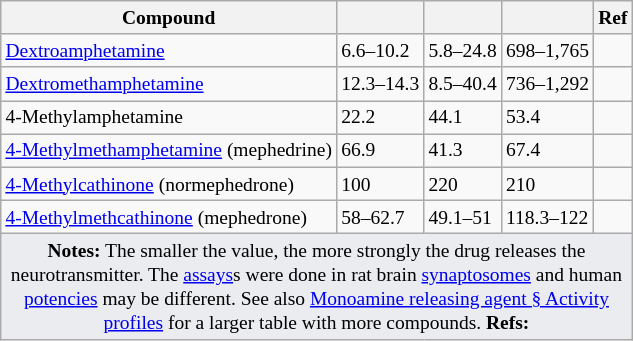<table class="wikitable" style="font-size:small;">
<tr>
<th>Compound</th>
<th data-sort-type="number"></th>
<th data-sort-type="number"></th>
<th data-sort-type="number"></th>
<th>Ref</th>
</tr>
<tr>
<td><a href='#'>Dextroamphetamine</a></td>
<td>6.6–10.2</td>
<td>5.8–24.8</td>
<td>698–1,765</td>
<td></td>
</tr>
<tr>
<td><a href='#'>Dextromethamphetamine</a></td>
<td>12.3–14.3</td>
<td>8.5–40.4</td>
<td>736–1,292</td>
<td></td>
</tr>
<tr>
<td>4-Methylamphetamine</td>
<td>22.2</td>
<td>44.1</td>
<td>53.4</td>
<td></td>
</tr>
<tr>
<td><a href='#'>4-Methylmethamphetamine</a> (mephedrine)</td>
<td>66.9</td>
<td>41.3</td>
<td>67.4</td>
<td></td>
</tr>
<tr>
<td><a href='#'>4-Methylcathinone</a> (normephedrone)</td>
<td>100</td>
<td>220</td>
<td>210</td>
<td></td>
</tr>
<tr>
<td><a href='#'>4-Methylmethcathinone</a> (mephedrone)</td>
<td>58–62.7</td>
<td>49.1–51</td>
<td>118.3–122</td>
<td></td>
</tr>
<tr>
<td colspan="5" style="width: 1px; background-color:#eaecf0; text-align: center;"><strong>Notes:</strong> The smaller the value, the more strongly the drug releases the neurotransmitter. The <a href='#'>assays</a>s were done in rat brain <a href='#'>synaptosomes</a> and human <a href='#'>potencies</a> may be different. See also <a href='#'>Monoamine releasing agent § Activity profiles</a> for a larger table with more compounds. <strong>Refs:</strong> </td>
</tr>
</table>
